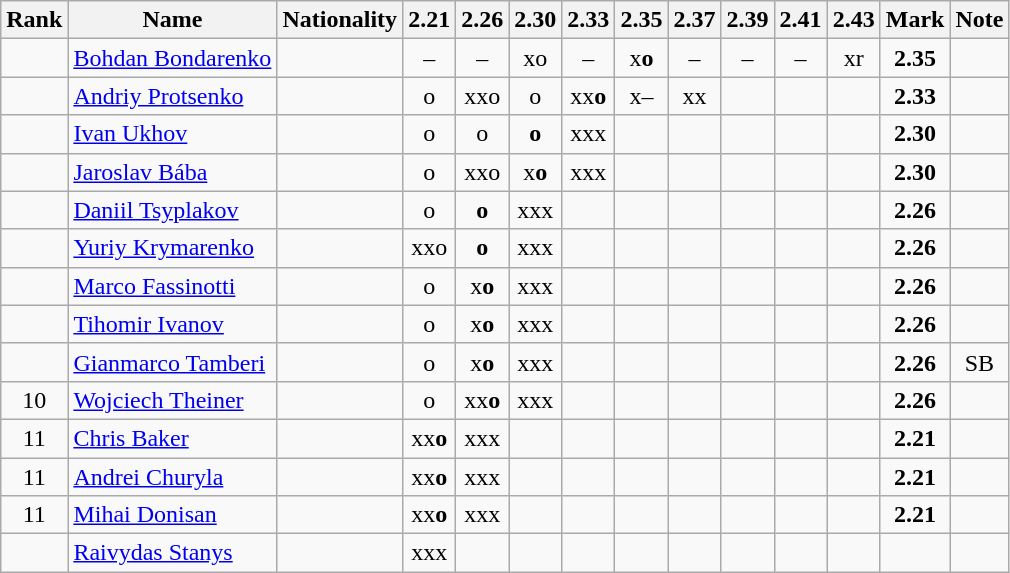<table class="wikitable sortable" style="text-align:center">
<tr>
<th>Rank</th>
<th>Name</th>
<th>Nationality</th>
<th>2.21</th>
<th>2.26</th>
<th>2.30</th>
<th>2.33</th>
<th>2.35</th>
<th>2.37</th>
<th>2.39</th>
<th>2.41</th>
<th>2.43</th>
<th>Mark</th>
<th>Note</th>
</tr>
<tr>
<td></td>
<td align=left><a href='#'>Bohdan Bondarenko</a></td>
<td align=left></td>
<td>–</td>
<td>–</td>
<td>xo</td>
<td>–</td>
<td>x<strong>o</strong></td>
<td>–</td>
<td>–</td>
<td>–</td>
<td>xr</td>
<td><strong>2.35</strong></td>
<td></td>
</tr>
<tr>
<td></td>
<td align=left><a href='#'>Andriy Protsenko</a></td>
<td align=left></td>
<td>o</td>
<td>xxo</td>
<td>o</td>
<td>xx<strong>o</strong></td>
<td>x–</td>
<td>xx</td>
<td></td>
<td></td>
<td></td>
<td><strong>2.33</strong></td>
<td></td>
</tr>
<tr>
<td></td>
<td align=left><a href='#'>Ivan Ukhov</a></td>
<td align=left></td>
<td>o</td>
<td>o</td>
<td><strong>o</strong></td>
<td>xxx</td>
<td></td>
<td></td>
<td></td>
<td></td>
<td></td>
<td><strong>2.30</strong></td>
<td></td>
</tr>
<tr>
<td></td>
<td align=left><a href='#'>Jaroslav Bába</a></td>
<td align=left></td>
<td>o</td>
<td>xxo</td>
<td>x<strong>o</strong></td>
<td>xxx</td>
<td></td>
<td></td>
<td></td>
<td></td>
<td></td>
<td><strong>2.30</strong></td>
<td></td>
</tr>
<tr>
<td></td>
<td align=left><a href='#'>Daniil Tsyplakov</a></td>
<td align=left></td>
<td>o</td>
<td><strong>o</strong></td>
<td>xxx</td>
<td></td>
<td></td>
<td></td>
<td></td>
<td></td>
<td></td>
<td><strong>2.26</strong></td>
<td></td>
</tr>
<tr>
<td></td>
<td align=left><a href='#'>Yuriy Krymarenko</a></td>
<td align=left></td>
<td>xxo</td>
<td><strong>o</strong></td>
<td>xxx</td>
<td></td>
<td></td>
<td></td>
<td></td>
<td></td>
<td></td>
<td><strong>2.26</strong></td>
<td></td>
</tr>
<tr>
<td></td>
<td align=left><a href='#'>Marco Fassinotti</a></td>
<td align=left></td>
<td>o</td>
<td>x<strong>o</strong></td>
<td>xxx</td>
<td></td>
<td></td>
<td></td>
<td></td>
<td></td>
<td></td>
<td><strong>2.26</strong></td>
<td></td>
</tr>
<tr>
<td></td>
<td align=left><a href='#'>Tihomir Ivanov</a></td>
<td align=left></td>
<td>o</td>
<td>x<strong>o</strong></td>
<td>xxx</td>
<td></td>
<td></td>
<td></td>
<td></td>
<td></td>
<td></td>
<td><strong>2.26</strong></td>
<td></td>
</tr>
<tr>
<td></td>
<td align=left><a href='#'>Gianmarco Tamberi</a></td>
<td align=left></td>
<td>o</td>
<td>x<strong>o</strong></td>
<td>xxx</td>
<td></td>
<td></td>
<td></td>
<td></td>
<td></td>
<td></td>
<td><strong>2.26</strong></td>
<td>SB</td>
</tr>
<tr>
<td>10</td>
<td align=left><a href='#'>Wojciech Theiner</a></td>
<td align=left></td>
<td>o</td>
<td>xx<strong>o</strong></td>
<td>xxx</td>
<td></td>
<td></td>
<td></td>
<td></td>
<td></td>
<td></td>
<td><strong>2.26</strong></td>
<td></td>
</tr>
<tr>
<td>11</td>
<td align=left><a href='#'>Chris Baker</a></td>
<td align=left></td>
<td>xx<strong>o</strong></td>
<td>xxx</td>
<td></td>
<td></td>
<td></td>
<td></td>
<td></td>
<td></td>
<td></td>
<td><strong>2.21</strong></td>
<td></td>
</tr>
<tr>
<td>11</td>
<td align=left><a href='#'>Andrei Churyla</a></td>
<td align=left></td>
<td>xx<strong>o</strong></td>
<td>xxx</td>
<td></td>
<td></td>
<td></td>
<td></td>
<td></td>
<td></td>
<td></td>
<td><strong>2.21</strong></td>
<td></td>
</tr>
<tr>
<td>11</td>
<td align=left><a href='#'>Mihai Donisan</a></td>
<td align=left></td>
<td>xx<strong>o</strong></td>
<td>xxx</td>
<td></td>
<td></td>
<td></td>
<td></td>
<td></td>
<td></td>
<td></td>
<td><strong>2.21</strong></td>
<td></td>
</tr>
<tr>
<td></td>
<td align=left><a href='#'>Raivydas Stanys</a></td>
<td align=left></td>
<td>xxx</td>
<td></td>
<td></td>
<td></td>
<td></td>
<td></td>
<td></td>
<td></td>
<td></td>
<td><strong></strong></td>
<td></td>
</tr>
</table>
